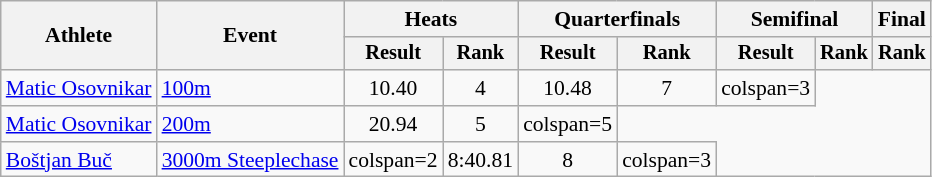<table class="wikitable" style="font-size:90%">
<tr>
<th rowspan="2">Athlete</th>
<th rowspan="2">Event</th>
<th colspan="2">Heats</th>
<th colspan="2">Quarterfinals</th>
<th colspan="2">Semifinal</th>
<th colspan="2">Final</th>
</tr>
<tr style="font-size:95%">
<th>Result</th>
<th>Rank</th>
<th>Result</th>
<th>Rank</th>
<th>Result</th>
<th>Rank</th>
<th>Rank</th>
</tr>
<tr style=text-align:center>
<td style=text-align:left><a href='#'>Matic Osovnikar</a></td>
<td style=text-align:left><a href='#'>100m</a></td>
<td>10.40</td>
<td>4</td>
<td>10.48</td>
<td>7</td>
<td>colspan=3 </td>
</tr>
<tr style=text-align:center>
<td style=text-align:left><a href='#'>Matic Osovnikar</a></td>
<td style=text-align:left><a href='#'>200m</a></td>
<td>20.94</td>
<td>5</td>
<td>colspan=5 </td>
</tr>
<tr style=text-align:center>
<td style=text-align:left><a href='#'>Boštjan Buč</a></td>
<td style=text-align:left><a href='#'>3000m Steeplechase</a></td>
<td>colspan=2 </td>
<td>8:40.81</td>
<td>8</td>
<td>colspan=3 </td>
</tr>
</table>
